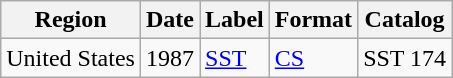<table class="wikitable">
<tr>
<th>Region</th>
<th>Date</th>
<th>Label</th>
<th>Format</th>
<th>Catalog</th>
</tr>
<tr>
<td>United States</td>
<td>1987</td>
<td><a href='#'>SST</a></td>
<td><a href='#'>CS</a></td>
<td>SST 174</td>
</tr>
</table>
